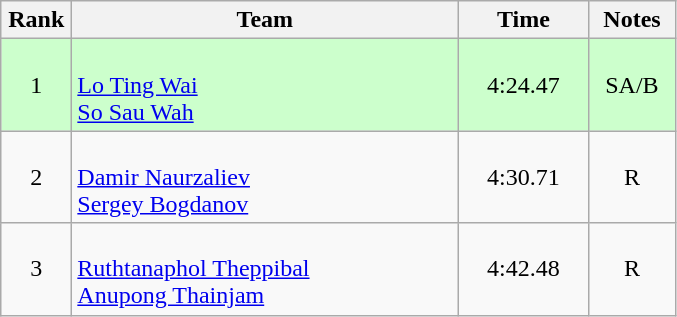<table class=wikitable style="text-align:center">
<tr>
<th width=40>Rank</th>
<th width=250>Team</th>
<th width=80>Time</th>
<th width=50>Notes</th>
</tr>
<tr bgcolor="ccffcc">
<td>1</td>
<td align=left><br><a href='#'>Lo Ting Wai</a><br><a href='#'>So Sau Wah</a></td>
<td>4:24.47</td>
<td>SA/B</td>
</tr>
<tr>
<td>2</td>
<td align=left><br><a href='#'>Damir Naurzaliev</a><br><a href='#'>Sergey Bogdanov</a></td>
<td>4:30.71</td>
<td>R</td>
</tr>
<tr>
<td>3</td>
<td align=left><br><a href='#'>Ruthtanaphol Theppibal</a><br><a href='#'>Anupong Thainjam</a></td>
<td>4:42.48</td>
<td>R</td>
</tr>
</table>
